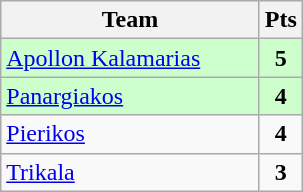<table class="wikitable" style="text-align: center;">
<tr>
<th width=165>Team</th>
<th width=20>Pts</th>
</tr>
<tr bgcolor="#ccffcc">
<td align=left><a href='#'>Apollon Kalamarias</a></td>
<td><strong>5</strong></td>
</tr>
<tr bgcolor="#ccffcc">
<td align=left><a href='#'>Panargiakos</a></td>
<td><strong>4</strong></td>
</tr>
<tr>
<td align=left><a href='#'>Pierikos</a></td>
<td><strong>4</strong></td>
</tr>
<tr>
<td align=left><a href='#'>Trikala</a></td>
<td><strong>3</strong></td>
</tr>
</table>
